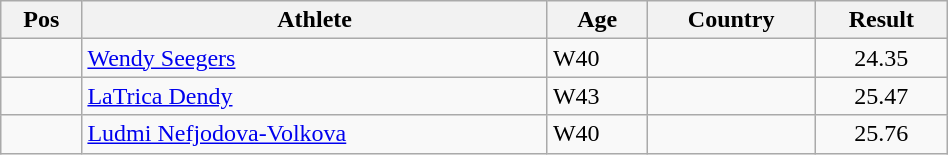<table class="wikitable"  style="text-align:center; width:50%;">
<tr>
<th>Pos</th>
<th>Athlete</th>
<th>Age</th>
<th>Country</th>
<th>Result</th>
</tr>
<tr>
<td align=center></td>
<td align=left><a href='#'>Wendy Seegers</a></td>
<td align=left>W40</td>
<td align=left></td>
<td>24.35</td>
</tr>
<tr>
<td align=center></td>
<td align=left><a href='#'>LaTrica Dendy</a></td>
<td align=left>W43</td>
<td align=left></td>
<td>25.47</td>
</tr>
<tr>
<td align=center></td>
<td align=left><a href='#'>Ludmi Nefjodova-Volkova</a></td>
<td align=left>W40</td>
<td align=left></td>
<td>25.76</td>
</tr>
</table>
